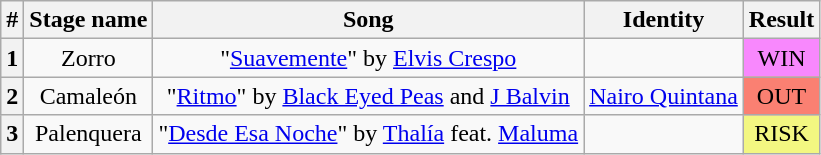<table class="wikitable plainrowheaders" style="text-align: center">
<tr>
<th>#</th>
<th>Stage name</th>
<th>Song</th>
<th>Identity</th>
<th>Result</th>
</tr>
<tr>
<th>1</th>
<td>Zorro</td>
<td>"<a href='#'>Suavemente</a>" by <a href='#'>Elvis Crespo</a></td>
<td></td>
<td bgcolor=#F888FD>WIN</td>
</tr>
<tr>
<th>2</th>
<td>Camaleón</td>
<td>"<a href='#'>Ritmo</a>" by <a href='#'>Black Eyed Peas</a> and <a href='#'>J Balvin</a></td>
<td><a href='#'>Nairo Quintana</a></td>
<td bgcolor=salmon>OUT</td>
</tr>
<tr>
<th>3</th>
<td>Palenquera</td>
<td>"<a href='#'>Desde Esa Noche</a>" by <a href='#'>Thalía</a> feat. <a href='#'>Maluma</a></td>
<td></td>
<td bgcolor=#F3F781>RISK</td>
</tr>
</table>
